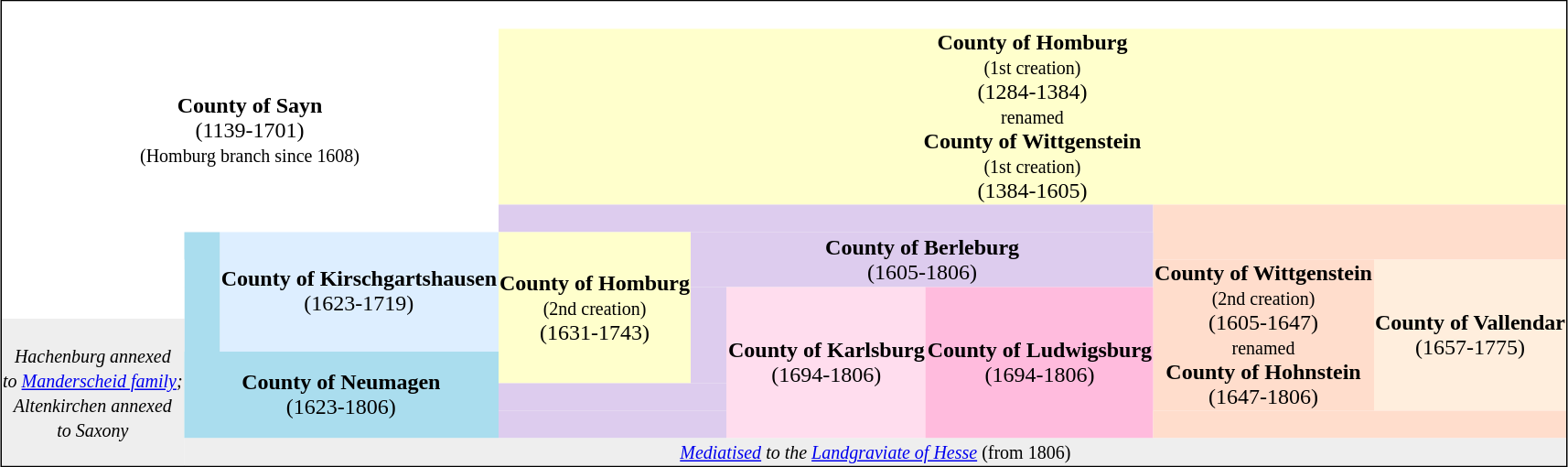<table align="center" style="border-spacing: 0px; border: 1px solid black; text-align: center;">
<tr>
<td colspan=9 style="background: #fff;">      </td>
</tr>
<tr>
<td colspan=3 rowspan=2 style="background: #fff;"><strong>County of Sayn</strong><br>(1139-1701)<br><small>(Homburg branch since 1608)</small></td>
<td colspan=6 style="background: #ffc;"><strong>County of Homburg</strong><br><small>(1st creation)</small><br>(1284-1384)<br><small>renamed</small><br><strong>County of Wittgenstein</strong><br><small>(1st creation)</small><br>(1384-1605)</td>
</tr>
<tr>
<td colspan=4 style="background: #dce;">      </td>
<td colspan=2 rowspan=2 style="background: #fdc;">      </td>
</tr>
<tr>
<td colspan=1 style="background: #fff;">      </td>
<td colspan=1 rowspan=4 style="background: #ade;">      </td>
<td colspan=1 rowspan=4 style="background: #def;"><strong>County of Kirschgartshausen</strong><br>(1623-1719)</td>
<td colspan=1 rowspan=5 style="background: #ffc;"><strong>County of Homburg</strong><br><small>(2nd creation)</small><br>(1631-1743)</td>
<td colspan=3 rowspan=2 style="background: #dce;"><strong>County of Berleburg</strong><br>(1605-1806)</td>
</tr>
<tr>
<td colspan=1 style="background: #fff;">      </td>
<td colspan=1 rowspan=5 style="background: #fdc;"><strong>County of Wittgenstein</strong><br><small>(2nd creation)</small><br>(1605-1647)<br><small>renamed</small><br><strong>County of Hohnstein</strong><br>(1647-1806)</td>
<td colspan=1 rowspan=5 style="background: #fedf;"><strong>County of Vallendar</strong><br>(1657-1775)</td>
</tr>
<tr>
<td colspan=1 style="background: #fff;">      </td>
<td colspan=1 style="background: #dce;">      </td>
<td colspan=1 rowspan=5 style="background: #fde;"><strong>County of Karlsburg</strong><br>(1694-1806)</td>
<td colspan=1 rowspan=5 style="background: #fbd;"><strong>County of Ludwigsburg</strong><br>(1694-1806)</td>
</tr>
<tr>
<td colspan=1 rowspan=5 style="background: #eee;"><small><em>Hachenburg annexed<br>to <a href='#'>Manderscheid family</a>;<br>Altenkirchen annexed<br>to Saxony</em></small></td>
<td colspan=1 style="background: #dce;">      </td>
</tr>
<tr>
<td colspan=2 rowspan=3 style="background: #ade;"><strong>County of Neumagen</strong><br>(1623-1806)</td>
<td colspan=1 style="background: #dce;">      </td>
</tr>
<tr>
<td colspan=2 style="background: #dce;">      </td>
</tr>
<tr>
<td colspan=2 style="background: #dce;">      </td>
<td colspan=2 style="background: #fdc;">      </td>
</tr>
<tr>
<td colspan=8 style="background: #eee;"><small><em><a href='#'>Mediatised</a> to the <a href='#'>Landgraviate of Hesse</a></em> (from 1806)</small></td>
</tr>
<tr>
</tr>
</table>
